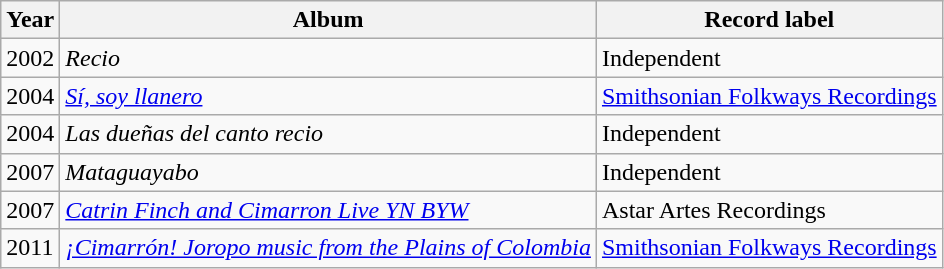<table class="wikitable">
<tr>
<th>Year</th>
<th>Album</th>
<th>Record label</th>
</tr>
<tr>
<td>2002</td>
<td><em>Recio</em></td>
<td>Independent</td>
</tr>
<tr>
<td>2004</td>
<td><em><a href='#'>Sí, soy llanero</a></em></td>
<td><a href='#'>Smithsonian Folkways Recordings</a></td>
</tr>
<tr>
<td>2004</td>
<td><em>Las dueñas del canto recio</em></td>
<td>Independent</td>
</tr>
<tr>
<td>2007</td>
<td><em>Mataguayabo</em></td>
<td>Independent</td>
</tr>
<tr>
<td>2007</td>
<td><em><a href='#'>Catrin Finch and Cimarron Live YN BYW</a></em></td>
<td>Astar Artes Recordings</td>
</tr>
<tr>
<td>2011</td>
<td><em><a href='#'>¡Cimarrón! Joropo music from the Plains of Colombia</a></em></td>
<td><a href='#'>Smithsonian Folkways Recordings</a></td>
</tr>
</table>
